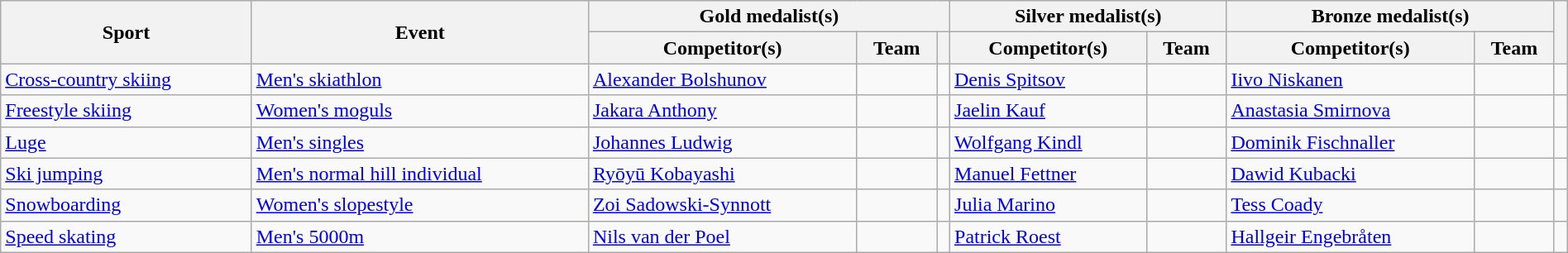<table class="wikitable" style="width:100%;">
<tr>
<th rowspan="2">Sport</th>
<th rowspan="2">Event</th>
<th colspan="3">Gold medalist(s)</th>
<th colspan="2">Silver medalist(s)</th>
<th colspan="2">Bronze medalist(s)</th>
<th rowspan="2"></th>
</tr>
<tr>
<th>Competitor(s)</th>
<th>Team</th>
<th></th>
<th>Competitor(s)</th>
<th>Team</th>
<th>Competitor(s)</th>
<th>Team</th>
</tr>
<tr>
<td><a href='#'>Cross-country skiing</a></td>
<td><a href='#'>Men's skiathlon</a></td>
<td><a href='#'>Alexander Bolshunov</a></td>
<td></td>
<td></td>
<td><a href='#'>Denis Spitsov</a></td>
<td></td>
<td><a href='#'>Iivo Niskanen</a></td>
<td></td>
<td></td>
</tr>
<tr>
<td><a href='#'>Freestyle skiing</a></td>
<td><a href='#'>Women's moguls</a></td>
<td><a href='#'>Jakara Anthony</a></td>
<td></td>
<td></td>
<td><a href='#'>Jaelin Kauf</a></td>
<td></td>
<td><a href='#'>Anastasia Smirnova</a></td>
<td></td>
<td></td>
</tr>
<tr>
<td><a href='#'>Luge</a></td>
<td><a href='#'>Men's singles</a></td>
<td><a href='#'>Johannes Ludwig</a></td>
<td></td>
<td></td>
<td><a href='#'>Wolfgang Kindl</a></td>
<td></td>
<td><a href='#'>Dominik Fischnaller</a></td>
<td></td>
<td></td>
</tr>
<tr>
<td><a href='#'>Ski jumping</a></td>
<td><a href='#'>Men's normal hill individual</a></td>
<td><a href='#'>Ryōyū Kobayashi</a></td>
<td></td>
<td></td>
<td><a href='#'>Manuel Fettner</a></td>
<td></td>
<td><a href='#'>Dawid Kubacki</a></td>
<td></td>
<td></td>
</tr>
<tr>
<td><a href='#'>Snowboarding</a></td>
<td><a href='#'>Women's slopestyle</a></td>
<td><a href='#'>Zoi Sadowski-Synnott</a></td>
<td></td>
<td></td>
<td><a href='#'>Julia Marino</a></td>
<td></td>
<td><a href='#'>Tess Coady</a></td>
<td></td>
<td></td>
</tr>
<tr>
<td><a href='#'>Speed skating</a></td>
<td><a href='#'>Men's 5000m</a></td>
<td><a href='#'>Nils van der Poel</a></td>
<td></td>
<td></td>
<td><a href='#'>Patrick Roest</a></td>
<td></td>
<td><a href='#'>Hallgeir Engebråten</a></td>
<td></td>
<td></td>
</tr>
</table>
